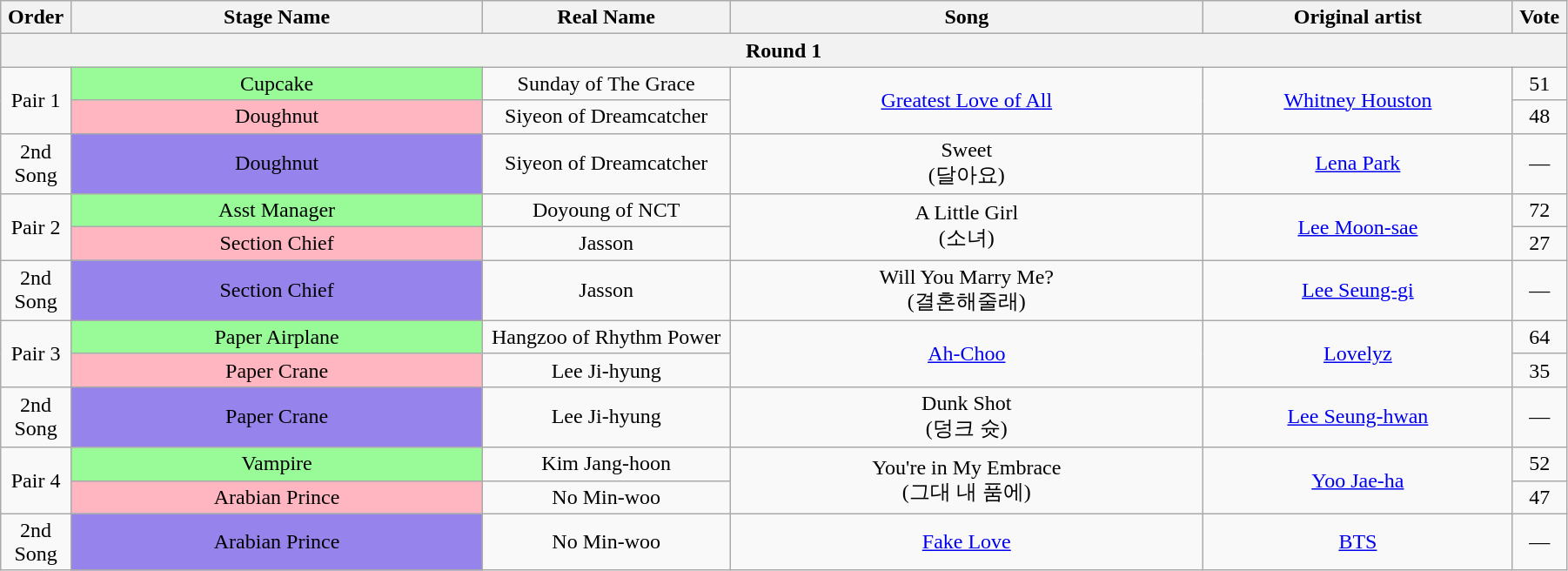<table class="wikitable" style="text-align:center; width:95%;">
<tr>
<th style="width:1%;">Order</th>
<th style="width:20%;">Stage Name</th>
<th style="width:12%;">Real Name</th>
<th style="width:23%;">Song</th>
<th style="width:15%;">Original artist</th>
<th style="width:1%;">Vote</th>
</tr>
<tr>
<th colspan=6>Round 1</th>
</tr>
<tr>
<td rowspan=2>Pair 1</td>
<td bgcolor="palegreen">Cupcake</td>
<td>Sunday of The Grace</td>
<td rowspan=2><a href='#'>Greatest Love of All</a></td>
<td rowspan=2><a href='#'>Whitney Houston</a></td>
<td>51</td>
</tr>
<tr>
<td bgcolor="lightpink">Doughnut</td>
<td>Siyeon of Dreamcatcher</td>
<td>48</td>
</tr>
<tr>
<td>2nd Song</td>
<td bgcolor="#9683EC">Doughnut</td>
<td>Siyeon of Dreamcatcher</td>
<td>Sweet<br>(달아요)</td>
<td><a href='#'>Lena Park</a></td>
<td>—</td>
</tr>
<tr>
<td rowspan=2>Pair 2</td>
<td bgcolor="palegreen">Asst Manager</td>
<td>Doyoung of NCT</td>
<td rowspan=2>A Little Girl<br>(소녀)</td>
<td rowspan=2><a href='#'>Lee Moon-sae</a></td>
<td>72</td>
</tr>
<tr>
<td bgcolor="lightpink">Section Chief</td>
<td>Jasson</td>
<td>27</td>
</tr>
<tr>
<td>2nd Song</td>
<td bgcolor="#9683EC">Section Chief</td>
<td>Jasson</td>
<td>Will You Marry Me?<br>(결혼해줄래)</td>
<td><a href='#'>Lee Seung-gi</a></td>
<td>—</td>
</tr>
<tr>
<td rowspan=2>Pair 3</td>
<td bgcolor="palegreen">Paper Airplane</td>
<td>Hangzoo of Rhythm Power</td>
<td rowspan=2><a href='#'>Ah-Choo</a></td>
<td rowspan=2><a href='#'>Lovelyz</a></td>
<td>64</td>
</tr>
<tr>
<td bgcolor="lightpink">Paper Crane</td>
<td>Lee Ji-hyung</td>
<td>35</td>
</tr>
<tr>
<td>2nd Song</td>
<td bgcolor="#9683EC">Paper Crane</td>
<td>Lee Ji-hyung</td>
<td>Dunk Shot<br>(덩크 슛)</td>
<td><a href='#'>Lee Seung-hwan</a></td>
<td>—</td>
</tr>
<tr>
<td rowspan=2>Pair 4</td>
<td bgcolor="palegreen">Vampire</td>
<td>Kim Jang-hoon</td>
<td rowspan=2>You're in My Embrace<br>(그대 내 품에)</td>
<td rowspan=2><a href='#'>Yoo Jae-ha</a></td>
<td>52</td>
</tr>
<tr>
<td bgcolor="lightpink">Arabian Prince</td>
<td>No Min-woo</td>
<td>47</td>
</tr>
<tr>
<td>2nd Song</td>
<td bgcolor="#9683EC">Arabian Prince</td>
<td>No Min-woo</td>
<td><a href='#'>Fake Love</a></td>
<td><a href='#'>BTS</a></td>
<td>—</td>
</tr>
</table>
